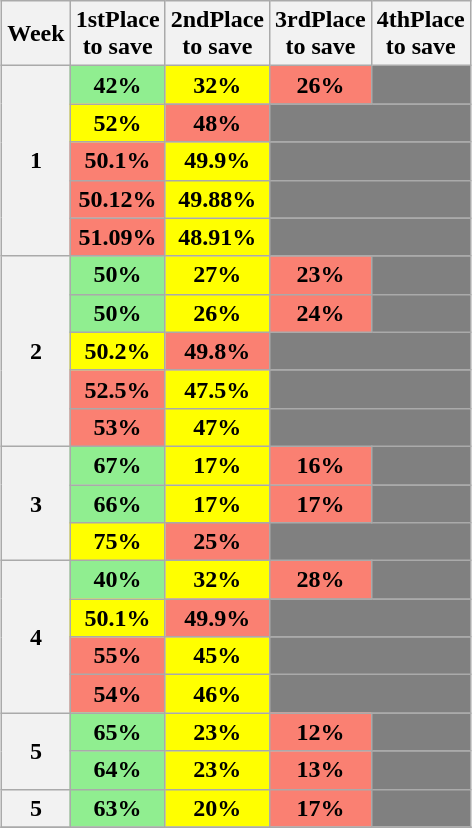<table class="wikitable" style="margin:1em auto; text-align:center">
<tr>
<th>Week</th>
<th>1stPlace<br>to save</th>
<th>2ndPlace<br>to save</th>
<th>3rdPlace<br>to save</th>
<th>4thPlace<br>to save</th>
</tr>
<tr>
<th rowspan="5">1</th>
<td bgcolor="lightgreen"><strong>42%</strong></td>
<td bgcolor="yellow"><strong>32%</strong></td>
<td bgcolor="#fa8072"><strong>26%</strong></td>
<td bgcolor="grey" colspan=1></td>
</tr>
<tr>
<td bgcolor="yellow"><strong>52%</strong></td>
<td bgcolor="#fa8072"><strong>48%</strong></td>
<td bgcolor="grey" colspan=2></td>
</tr>
<tr>
<td bgcolor="#fa8072"><strong>50.1%</strong></td>
<td bgcolor="yellow"><strong>49.9%</strong></td>
<td bgcolor="grey" colspan=2></td>
</tr>
<tr>
<td bgcolor="#fa8072"><strong>50.12%</strong></td>
<td bgcolor="yellow"><strong>49.88%</strong></td>
<td bgcolor="grey" colspan=2></td>
</tr>
<tr>
<td bgcolor="#fa8072"><strong>51.09%</strong></td>
<td bgcolor="yellow"><strong>48.91%</strong></td>
<td bgcolor="grey" colspan=2></td>
</tr>
<tr>
<th rowspan="5">2</th>
<td bgcolor="lightgreen"><strong>50%</strong></td>
<td bgcolor="yellow"><strong>27%</strong></td>
<td bgcolor="#fa8072"><strong>23%</strong></td>
<td bgcolor="grey" colspan=1></td>
</tr>
<tr>
<td bgcolor="lightgreen"><strong>50%</strong></td>
<td bgcolor="yellow"><strong>26%</strong></td>
<td bgcolor="#fa8072"><strong>24%</strong></td>
<td bgcolor="grey" colspan=1></td>
</tr>
<tr>
<td bgcolor="yellow"><strong>50.2%</strong></td>
<td bgcolor="#fa8072"><strong>49.8%</strong></td>
<td bgcolor="grey" colspan=2></td>
</tr>
<tr>
<td bgcolor="#fa8072"><strong>52.5%</strong></td>
<td bgcolor="yellow"><strong>47.5%</strong></td>
<td bgcolor="grey" colspan=2></td>
</tr>
<tr>
<td bgcolor="#fa8072"><strong>53%</strong></td>
<td bgcolor="yellow"><strong>47%</strong></td>
<td bgcolor="grey" colspan=2></td>
</tr>
<tr>
<th rowspan="3">3</th>
<td bgcolor="lightgreen"><strong>67%</strong></td>
<td bgcolor="yellow"><strong>17%</strong></td>
<td bgcolor="#fa8072"><strong>16%</strong></td>
<td bgcolor="grey" colspan=1></td>
</tr>
<tr>
<td bgcolor="lightgreen"><strong>66%</strong></td>
<td bgcolor="yellow"><strong>17%</strong></td>
<td bgcolor="#fa8072"><strong>17%</strong></td>
<td bgcolor="grey" colspan=1></td>
</tr>
<tr>
<td bgcolor="yellow"><strong>75%</strong></td>
<td bgcolor="#fa8072"><strong>25%</strong></td>
<td bgcolor="grey" colspan=2></td>
</tr>
<tr>
<th rowspan="4">4</th>
<td bgcolor="lightgreen"><strong>40%</strong></td>
<td bgcolor="yellow"><strong>32%</strong></td>
<td bgcolor="#fa8072"><strong>28%</strong></td>
<td bgcolor="grey" colspan=1></td>
</tr>
<tr>
<td bgcolor="yellow"><strong>50.1%</strong></td>
<td bgcolor="#fa8072"><strong>49.9%</strong></td>
<td bgcolor="grey" colspan=2></td>
</tr>
<tr>
<td bgcolor="#fa8072"><strong>55%</strong></td>
<td bgcolor="yellow"><strong>45%</strong></td>
<td bgcolor="grey" colspan=2></td>
</tr>
<tr>
<td bgcolor="#fa8072"><strong>54%</strong></td>
<td bgcolor="yellow"><strong>46%</strong></td>
<td bgcolor="grey" colspan=2></td>
</tr>
<tr>
<th rowspan="2">5</th>
<td bgcolor="lightgreen"><strong>65%</strong></td>
<td bgcolor="yellow"><strong>23%</strong></td>
<td bgcolor="#fa8072"><strong>12%</strong></td>
<td bgcolor="grey" colspan=1></td>
</tr>
<tr>
<td bgcolor="lightgreen"><strong>64%</strong></td>
<td bgcolor="yellow"><strong>23%</strong></td>
<td bgcolor="#fa8072"><strong>13%</strong></td>
<td bgcolor="grey" colspan=1></td>
</tr>
<tr>
<th rowspan="1">5</th>
<td bgcolor="lightgreen"><strong>63%</strong></td>
<td bgcolor="yellow"><strong>20%</strong></td>
<td bgcolor="#fa8072"><strong>17%</strong></td>
<td bgcolor="grey" colspan=1></td>
</tr>
<tr>
</tr>
</table>
